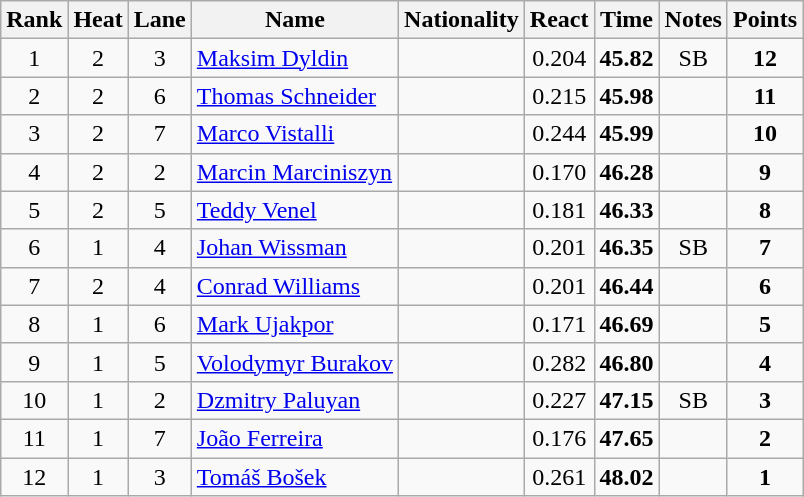<table class="wikitable sortable" style="text-align:center">
<tr>
<th>Rank</th>
<th>Heat</th>
<th>Lane</th>
<th>Name</th>
<th>Nationality</th>
<th>React</th>
<th>Time</th>
<th>Notes</th>
<th>Points</th>
</tr>
<tr>
<td>1</td>
<td>2</td>
<td>3</td>
<td align=left><a href='#'>Maksim Dyldin</a></td>
<td align=left></td>
<td>0.204</td>
<td><strong>45.82</strong></td>
<td>SB</td>
<td><strong>12</strong></td>
</tr>
<tr>
<td>2</td>
<td>2</td>
<td>6</td>
<td align=left><a href='#'>Thomas Schneider</a></td>
<td align=left></td>
<td>0.215</td>
<td><strong>45.98</strong></td>
<td></td>
<td><strong>11</strong></td>
</tr>
<tr>
<td>3</td>
<td>2</td>
<td>7</td>
<td align=left><a href='#'>Marco Vistalli</a></td>
<td align=left></td>
<td>0.244</td>
<td><strong>45.99</strong></td>
<td></td>
<td><strong>10</strong></td>
</tr>
<tr>
<td>4</td>
<td>2</td>
<td>2</td>
<td align=left><a href='#'>Marcin Marciniszyn</a></td>
<td align=left></td>
<td>0.170</td>
<td><strong>46.28</strong></td>
<td></td>
<td><strong>9</strong></td>
</tr>
<tr>
<td>5</td>
<td>2</td>
<td>5</td>
<td align=left><a href='#'>Teddy Venel</a></td>
<td align=left></td>
<td>0.181</td>
<td><strong>46.33</strong></td>
<td></td>
<td><strong>8</strong></td>
</tr>
<tr>
<td>6</td>
<td>1</td>
<td>4</td>
<td align=left><a href='#'>Johan Wissman</a></td>
<td align=left></td>
<td>0.201</td>
<td><strong>46.35</strong></td>
<td>SB</td>
<td><strong>7</strong></td>
</tr>
<tr>
<td>7</td>
<td>2</td>
<td>4</td>
<td align=left><a href='#'>Conrad Williams</a></td>
<td align=left></td>
<td>0.201</td>
<td><strong>46.44</strong></td>
<td></td>
<td><strong>6</strong></td>
</tr>
<tr>
<td>8</td>
<td>1</td>
<td>6</td>
<td align=left><a href='#'>Mark Ujakpor</a></td>
<td align=left></td>
<td>0.171</td>
<td><strong>46.69</strong></td>
<td></td>
<td><strong>5</strong></td>
</tr>
<tr>
<td>9</td>
<td>1</td>
<td>5</td>
<td align=left><a href='#'>Volodymyr Burakov</a></td>
<td align=left></td>
<td>0.282</td>
<td><strong>46.80</strong></td>
<td></td>
<td><strong>4</strong></td>
</tr>
<tr>
<td>10</td>
<td>1</td>
<td>2</td>
<td align=left><a href='#'>Dzmitry Paluyan</a></td>
<td align=left></td>
<td>0.227</td>
<td><strong>47.15</strong></td>
<td>SB</td>
<td><strong>3</strong></td>
</tr>
<tr>
<td>11</td>
<td>1</td>
<td>7</td>
<td align=left><a href='#'>João Ferreira</a></td>
<td align=left></td>
<td>0.176</td>
<td><strong>47.65</strong></td>
<td></td>
<td><strong>2</strong></td>
</tr>
<tr>
<td>12</td>
<td>1</td>
<td>3</td>
<td align=left><a href='#'>Tomáš Bošek</a></td>
<td align=left></td>
<td>0.261</td>
<td><strong>48.02</strong></td>
<td></td>
<td><strong>1</strong></td>
</tr>
</table>
